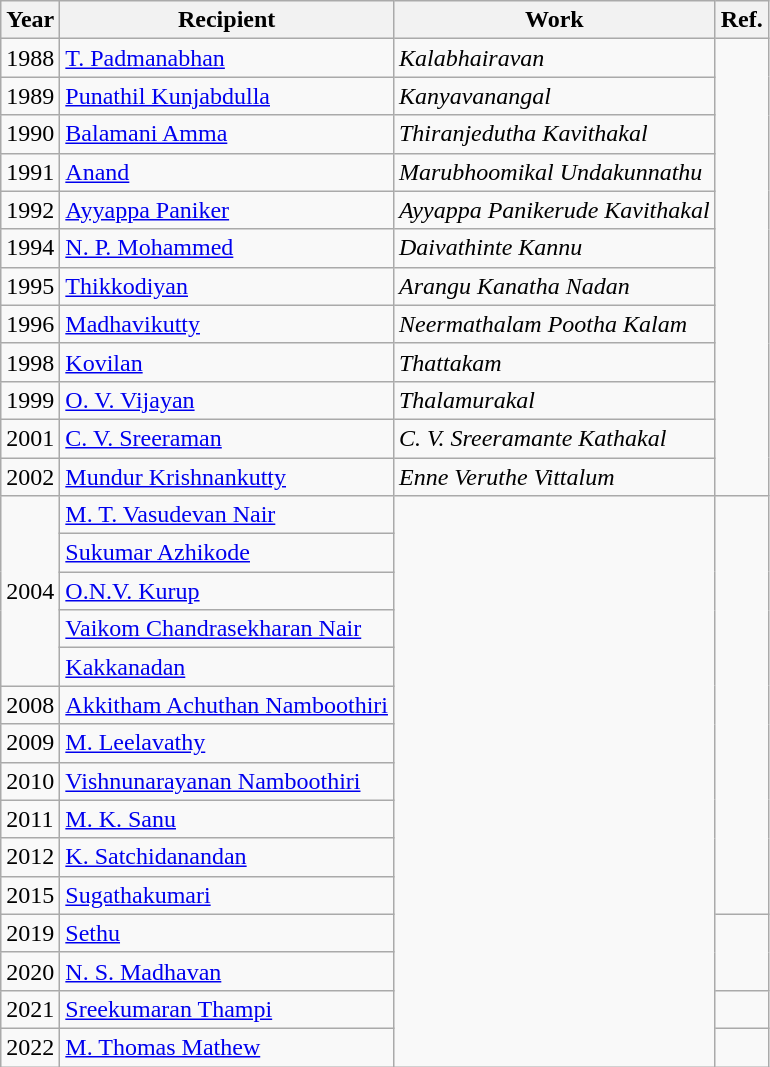<table class="wikitable">
<tr>
<th>Year</th>
<th>Recipient</th>
<th>Work</th>
<th>Ref.</th>
</tr>
<tr>
<td>1988</td>
<td><a href='#'>T. Padmanabhan</a></td>
<td><em>Kalabhairavan</em></td>
<td rowspan = 12></td>
</tr>
<tr>
<td>1989</td>
<td><a href='#'>Punathil Kunjabdulla</a></td>
<td><em>Kanyavanangal</em></td>
</tr>
<tr>
<td>1990</td>
<td><a href='#'>Balamani Amma</a></td>
<td><em>Thiranjedutha Kavithakal</em></td>
</tr>
<tr>
<td>1991</td>
<td><a href='#'>Anand</a></td>
<td><em>Marubhoomikal Undakunnathu</em></td>
</tr>
<tr>
<td>1992</td>
<td><a href='#'>Ayyappa Paniker</a></td>
<td><em>Ayyappa Panikerude Kavithakal</em></td>
</tr>
<tr>
<td>1994</td>
<td><a href='#'>N. P. Mohammed</a></td>
<td><em>Daivathinte Kannu</em></td>
</tr>
<tr>
<td>1995</td>
<td><a href='#'>Thikkodiyan</a></td>
<td><em>Arangu Kanatha Nadan</em></td>
</tr>
<tr>
<td>1996</td>
<td><a href='#'>Madhavikutty</a></td>
<td><em>Neermathalam Pootha Kalam</em></td>
</tr>
<tr>
<td>1998</td>
<td><a href='#'>Kovilan</a></td>
<td><em>Thattakam</em></td>
</tr>
<tr>
<td>1999</td>
<td><a href='#'>O. V. Vijayan</a></td>
<td><em>Thalamurakal</em></td>
</tr>
<tr>
<td>2001</td>
<td><a href='#'>C. V. Sreeraman</a></td>
<td><em>C. V. Sreeramante Kathakal</em></td>
</tr>
<tr>
<td>2002</td>
<td><a href='#'>Mundur Krishnankutty</a></td>
<td><em>Enne Veruthe Vittalum</em></td>
</tr>
<tr>
<td rowspan = 5>2004</td>
<td><a href='#'>M. T. Vasudevan Nair</a></td>
<td rowspan = 15></td>
<td rowspan = 11></td>
</tr>
<tr>
<td><a href='#'>Sukumar Azhikode</a></td>
</tr>
<tr>
<td><a href='#'>O.N.V. Kurup</a></td>
</tr>
<tr>
<td><a href='#'>Vaikom Chandrasekharan Nair</a></td>
</tr>
<tr>
<td><a href='#'>Kakkanadan</a></td>
</tr>
<tr>
<td>2008</td>
<td><a href='#'>Akkitham Achuthan Namboothiri</a></td>
</tr>
<tr>
<td>2009</td>
<td><a href='#'>M. Leelavathy</a></td>
</tr>
<tr>
<td>2010</td>
<td><a href='#'>Vishnunarayanan Namboothiri</a></td>
</tr>
<tr>
<td>2011</td>
<td><a href='#'>M. K. Sanu</a></td>
</tr>
<tr>
<td>2012</td>
<td><a href='#'>K. Satchidanandan</a></td>
</tr>
<tr>
<td>2015</td>
<td><a href='#'>Sugathakumari</a></td>
</tr>
<tr>
<td>2019</td>
<td><a href='#'>Sethu</a></td>
<td rowspan = 2></td>
</tr>
<tr>
<td>2020</td>
<td><a href='#'>N. S. Madhavan</a></td>
</tr>
<tr>
<td>2021</td>
<td><a href='#'>Sreekumaran Thampi</a></td>
<td></td>
</tr>
<tr>
<td>2022</td>
<td><a href='#'>M. Thomas Mathew</a></td>
<td></td>
</tr>
</table>
